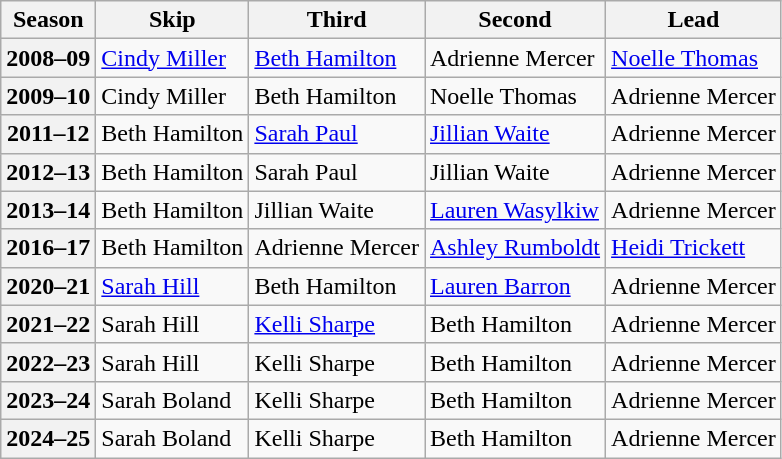<table class="wikitable">
<tr>
<th scope="col">Season</th>
<th scope="col">Skip</th>
<th scope="col">Third</th>
<th scope="col">Second</th>
<th scope="col">Lead</th>
</tr>
<tr>
<th scope="row">2008–09</th>
<td><a href='#'>Cindy Miller</a></td>
<td><a href='#'>Beth Hamilton</a></td>
<td>Adrienne Mercer</td>
<td><a href='#'>Noelle Thomas</a></td>
</tr>
<tr>
<th scope="row">2009–10</th>
<td>Cindy Miller</td>
<td>Beth Hamilton</td>
<td>Noelle Thomas</td>
<td>Adrienne Mercer</td>
</tr>
<tr>
<th scope="row">2011–12</th>
<td>Beth Hamilton</td>
<td><a href='#'>Sarah Paul</a></td>
<td><a href='#'>Jillian Waite</a></td>
<td>Adrienne Mercer</td>
</tr>
<tr>
<th scope="row">2012–13</th>
<td>Beth Hamilton</td>
<td>Sarah Paul</td>
<td>Jillian Waite</td>
<td>Adrienne Mercer</td>
</tr>
<tr>
<th scope="row">2013–14</th>
<td>Beth Hamilton</td>
<td>Jillian Waite</td>
<td><a href='#'>Lauren Wasylkiw</a></td>
<td>Adrienne Mercer</td>
</tr>
<tr>
<th scope="row">2016–17</th>
<td>Beth Hamilton</td>
<td>Adrienne Mercer</td>
<td><a href='#'>Ashley Rumboldt</a></td>
<td><a href='#'>Heidi Trickett</a></td>
</tr>
<tr>
<th scope="row">2020–21</th>
<td><a href='#'>Sarah Hill</a></td>
<td>Beth Hamilton</td>
<td><a href='#'>Lauren Barron</a></td>
<td>Adrienne Mercer</td>
</tr>
<tr>
<th scope="row">2021–22</th>
<td>Sarah Hill</td>
<td><a href='#'>Kelli Sharpe</a></td>
<td>Beth Hamilton</td>
<td>Adrienne Mercer</td>
</tr>
<tr>
<th scope="row">2022–23</th>
<td>Sarah Hill</td>
<td>Kelli Sharpe</td>
<td>Beth Hamilton</td>
<td>Adrienne Mercer</td>
</tr>
<tr>
<th scope="row">2023–24</th>
<td>Sarah Boland</td>
<td>Kelli Sharpe</td>
<td>Beth Hamilton</td>
<td>Adrienne Mercer</td>
</tr>
<tr>
<th scope="row">2024–25</th>
<td>Sarah Boland</td>
<td>Kelli Sharpe</td>
<td>Beth Hamilton</td>
<td>Adrienne Mercer</td>
</tr>
</table>
